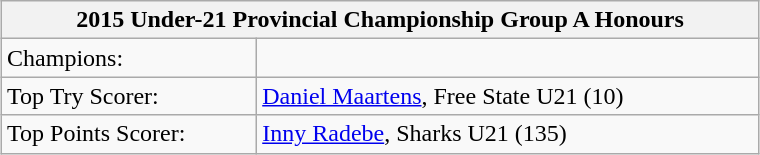<table class="wikitable" style="text-align:left; font-size:100%; width:40%; margin:1em auto 1em auto;">
<tr>
<th colspan=2><strong>2015 Under-21 Provincial Championship Group A Honours</strong></th>
</tr>
<tr>
<td>Champions:</td>
<td></td>
</tr>
<tr>
<td>Top Try Scorer:</td>
<td><a href='#'>Daniel Maartens</a>, Free State U21 (10)</td>
</tr>
<tr>
<td>Top Points Scorer:</td>
<td><a href='#'>Inny Radebe</a>, Sharks U21 (135)</td>
</tr>
</table>
